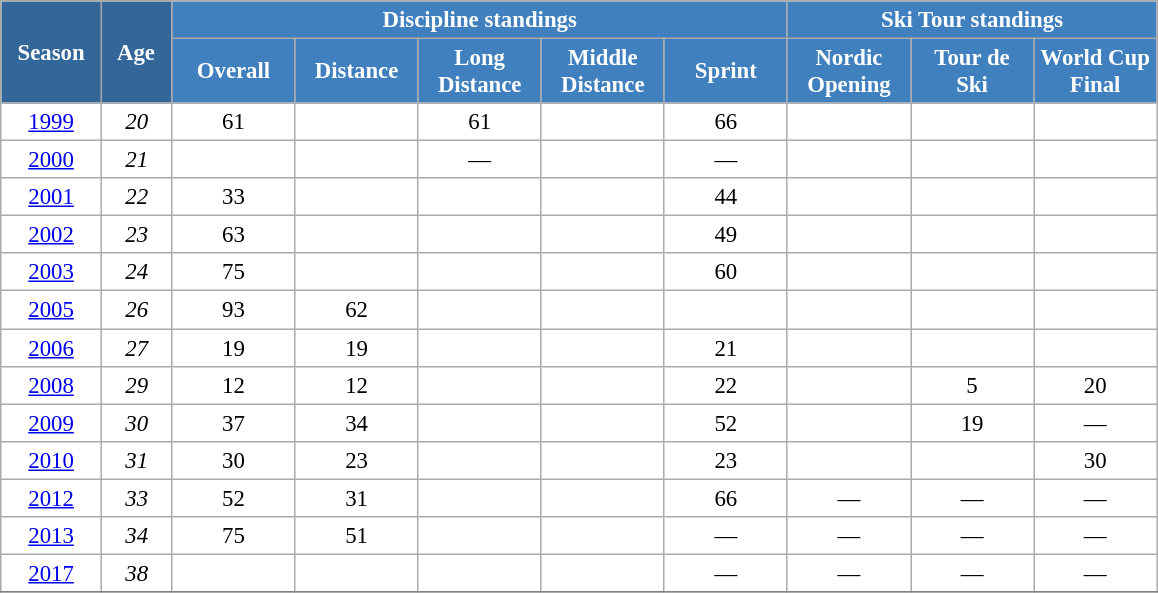<table class="wikitable" style="font-size:95%; text-align:center; border:grey solid 1px; border-collapse:collapse; background:#ffffff;">
<tr>
<th style="background-color:#369; color:white; width:60px;" rowspan="2"> Season </th>
<th style="background-color:#369; color:white; width:40px;" rowspan="2"> Age </th>
<th style="background-color:#4180be; color:white;" colspan="5">Discipline standings</th>
<th style="background-color:#4180be; color:white;" colspan="3">Ski Tour standings</th>
</tr>
<tr>
<th style="background-color:#4180be; color:white; width:75px;">Overall</th>
<th style="background-color:#4180be; color:white; width:75px;">Distance</th>
<th style="background-color:#4180be; color:white; width:75px;">Long Distance</th>
<th style="background-color:#4180be; color:white; width:75px;">Middle Distance</th>
<th style="background-color:#4180be; color:white; width:75px;">Sprint</th>
<th style="background-color:#4180be; color:white; width:75px;">Nordic<br>Opening</th>
<th style="background-color:#4180be; color:white; width:75px;">Tour de<br>Ski</th>
<th style="background-color:#4180be; color:white; width:75px;">World Cup<br>Final</th>
</tr>
<tr>
<td><a href='#'>1999</a></td>
<td><em>20</em></td>
<td>61</td>
<td></td>
<td>61</td>
<td></td>
<td>66</td>
<td></td>
<td></td>
<td></td>
</tr>
<tr>
<td><a href='#'>2000</a></td>
<td><em>21</em></td>
<td></td>
<td></td>
<td>—</td>
<td></td>
<td>—</td>
<td></td>
<td></td>
<td></td>
</tr>
<tr>
<td><a href='#'>2001</a></td>
<td><em>22</em></td>
<td>33</td>
<td></td>
<td></td>
<td></td>
<td>44</td>
<td></td>
<td></td>
<td></td>
</tr>
<tr>
<td><a href='#'>2002</a></td>
<td><em>23</em></td>
<td>63</td>
<td></td>
<td></td>
<td></td>
<td>49</td>
<td></td>
<td></td>
<td></td>
</tr>
<tr>
<td><a href='#'>2003</a></td>
<td><em>24</em></td>
<td>75</td>
<td></td>
<td></td>
<td></td>
<td>60</td>
<td></td>
<td></td>
<td></td>
</tr>
<tr>
<td><a href='#'>2005</a></td>
<td><em>26</em></td>
<td>93</td>
<td>62</td>
<td></td>
<td></td>
<td></td>
<td></td>
<td></td>
<td></td>
</tr>
<tr>
<td><a href='#'>2006</a></td>
<td><em>27</em></td>
<td>19</td>
<td>19</td>
<td></td>
<td></td>
<td>21</td>
<td></td>
<td></td>
<td></td>
</tr>
<tr>
<td><a href='#'>2008</a></td>
<td><em>29</em></td>
<td>12</td>
<td>12</td>
<td></td>
<td></td>
<td>22</td>
<td></td>
<td>5</td>
<td>20</td>
</tr>
<tr>
<td><a href='#'>2009</a></td>
<td><em>30</em></td>
<td>37</td>
<td>34</td>
<td></td>
<td></td>
<td>52</td>
<td></td>
<td>19</td>
<td>—</td>
</tr>
<tr>
<td><a href='#'>2010</a></td>
<td><em>31</em></td>
<td>30</td>
<td>23</td>
<td></td>
<td></td>
<td>23</td>
<td></td>
<td></td>
<td>30</td>
</tr>
<tr>
<td><a href='#'>2012</a></td>
<td><em>33</em></td>
<td>52</td>
<td>31</td>
<td></td>
<td></td>
<td>66</td>
<td>—</td>
<td>—</td>
<td>—</td>
</tr>
<tr>
<td><a href='#'>2013</a></td>
<td><em>34</em></td>
<td>75</td>
<td>51</td>
<td></td>
<td></td>
<td>—</td>
<td>—</td>
<td>—</td>
<td>—</td>
</tr>
<tr>
<td><a href='#'>2017</a></td>
<td><em>38</em></td>
<td></td>
<td></td>
<td></td>
<td></td>
<td>—</td>
<td>—</td>
<td>—</td>
<td>—</td>
</tr>
<tr>
</tr>
</table>
